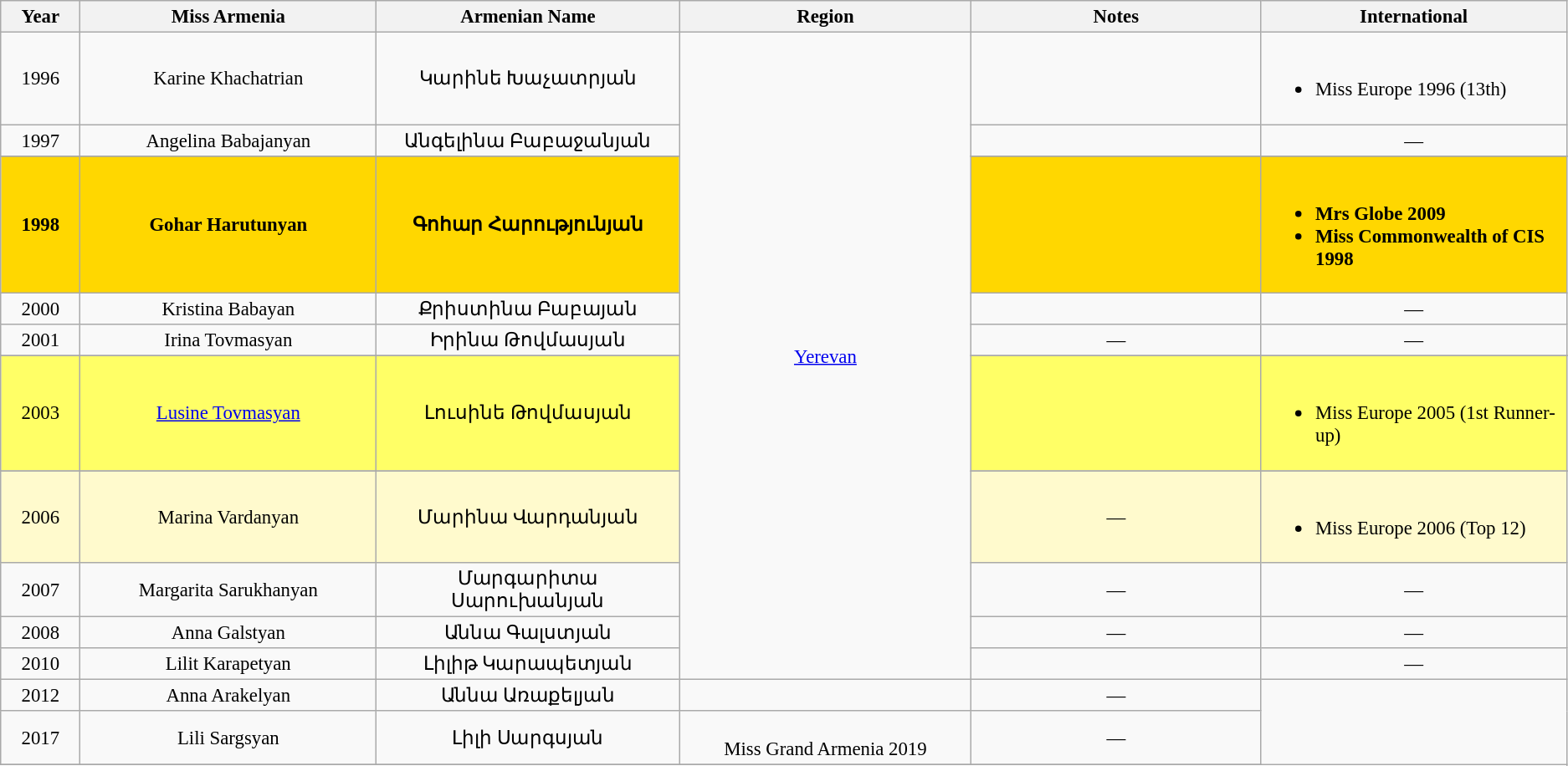<table class="wikitable sortable" style="font-size: 95%; text-align:center">
<tr>
<th width="60">Year</th>
<th width="250">Miss Armenia</th>
<th width="250">Armenian Name</th>
<th width="250">Region</th>
<th width="250">Notes</th>
<th width="250">International</th>
</tr>
<tr>
<td>1996</td>
<td>Karine Khachatrian</td>
<td>Կարինե Խաչատրյան</td>
<td rowspan="13"><a href='#'>Yerevan</a></td>
<td></td>
<td align="left"><br><ul><li>Miss Europe 1996 (13th)</li></ul></td>
</tr>
<tr>
<td>1997</td>
<td>Angelina Babajanyan</td>
<td>Անգելինա Բաբաջանյան</td>
<td></td>
<td>—</td>
</tr>
<tr>
</tr>
<tr style="background-color:gold; font-weight: bold">
<td>1998</td>
<td>Gohar Harutunyan</td>
<td>Գոհար Հարությունյան</td>
<td></td>
<td align="left"><br><ul><li>Mrs Globe 2009</li><li>Miss Commonwealth of CIS 1998</li></ul></td>
</tr>
<tr>
<td>2000</td>
<td>Kristina Babayan</td>
<td>Քրիստինա Բաբայան</td>
<td></td>
<td>—</td>
</tr>
<tr>
<td>2001</td>
<td>Irina Tovmasyan</td>
<td>Իրինա Թովմասյան</td>
<td>—</td>
<td>—</td>
</tr>
<tr>
</tr>
<tr style="background-color:#FFFF66;">
<td>2003</td>
<td><a href='#'>Lusine Tovmasyan</a></td>
<td>Լուսինե Թովմասյան</td>
<td></td>
<td align="left"><br><ul><li>Miss Europe 2005 (1st Runner-up)</li></ul></td>
</tr>
<tr>
</tr>
<tr style="background-color:#FFFACD;">
<td>2006</td>
<td>Marina Vardanyan</td>
<td>Մարինա Վարդանյան</td>
<td>—</td>
<td align="left"><br><ul><li>Miss Europe 2006 (Top 12)</li></ul></td>
</tr>
<tr>
<td>2007</td>
<td>Margarita Sarukhanyan</td>
<td>Մարգարիտա Սարուխանյան</td>
<td>—</td>
<td>—</td>
</tr>
<tr>
<td>2008</td>
<td>Anna Galstyan</td>
<td>Աննա Գալստյան</td>
<td>—</td>
<td>—</td>
</tr>
<tr>
<td>2010</td>
<td>Lilit Karapetyan</td>
<td>Լիլիթ Կարապետյան</td>
<td></td>
<td>—</td>
</tr>
<tr>
<td>2012</td>
<td>Anna Arakelyan</td>
<td>Աննա Առաքելյան</td>
<td></td>
<td>—</td>
</tr>
<tr>
<td>2017</td>
<td>Lili Sargsyan</td>
<td>Լիլի Սարգսյան</td>
<td><br>Miss Grand Armenia 2019</td>
<td>—</td>
</tr>
<tr>
</tr>
</table>
